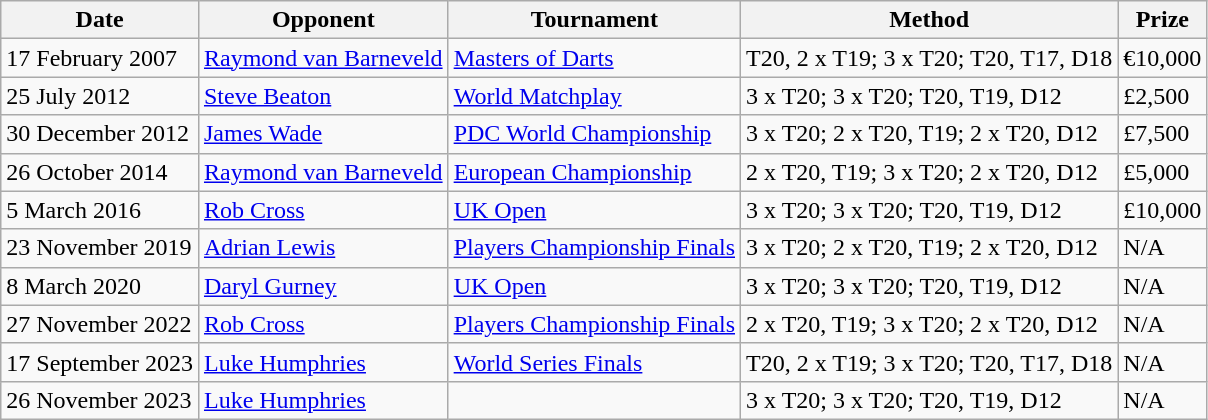<table class="wikitable">
<tr>
<th>Date</th>
<th>Opponent</th>
<th>Tournament</th>
<th>Method</th>
<th>Prize</th>
</tr>
<tr>
<td>17 February 2007</td>
<td> <a href='#'>Raymond van Barneveld</a></td>
<td><a href='#'>Masters of Darts</a></td>
<td>T20, 2 x T19; 3 x T20; T20, T17, D18</td>
<td>€10,000</td>
</tr>
<tr>
<td>25 July 2012</td>
<td> <a href='#'>Steve Beaton</a></td>
<td><a href='#'>World Matchplay</a></td>
<td>3 x T20; 3 x T20; T20, T19, D12</td>
<td>£2,500</td>
</tr>
<tr>
<td>30 December 2012</td>
<td> <a href='#'>James Wade</a></td>
<td><a href='#'>PDC World Championship</a></td>
<td>3 x T20; 2 x T20, T19; 2 x T20, D12</td>
<td>£7,500</td>
</tr>
<tr>
<td>26 October 2014</td>
<td> <a href='#'>Raymond van Barneveld</a></td>
<td><a href='#'>European Championship</a></td>
<td>2 x T20, T19; 3 x T20; 2 x T20, D12</td>
<td>£5,000</td>
</tr>
<tr>
<td>5 March 2016</td>
<td> <a href='#'>Rob Cross</a></td>
<td><a href='#'>UK Open</a></td>
<td>3 x T20; 3 x T20; T20, T19, D12</td>
<td>£10,000</td>
</tr>
<tr>
<td>23 November 2019</td>
<td> <a href='#'>Adrian Lewis</a></td>
<td><a href='#'>Players Championship Finals</a></td>
<td>3 x T20; 2 x T20, T19; 2 x T20, D12</td>
<td>N/A</td>
</tr>
<tr>
<td>8 March 2020</td>
<td> <a href='#'>Daryl Gurney</a></td>
<td><a href='#'>UK Open</a></td>
<td>3 x T20; 3 x T20; T20, T19, D12</td>
<td>N/A</td>
</tr>
<tr>
<td>27 November 2022</td>
<td> <a href='#'>Rob Cross</a></td>
<td><a href='#'>Players Championship Finals</a></td>
<td>2 x T20, T19; 3 x T20; 2 x T20, D12</td>
<td>N/A</td>
</tr>
<tr>
<td>17 September 2023</td>
<td> <a href='#'>Luke Humphries</a></td>
<td><a href='#'>World Series Finals</a></td>
<td>T20, 2 x T19; 3 x T20; T20, T17, D18</td>
<td>N/A</td>
</tr>
<tr>
<td>26 November 2023</td>
<td> <a href='#'>Luke Humphries</a></td>
<td></td>
<td>3 x T20; 3 x T20; T20, T19, D12</td>
<td>N/A</td>
</tr>
</table>
